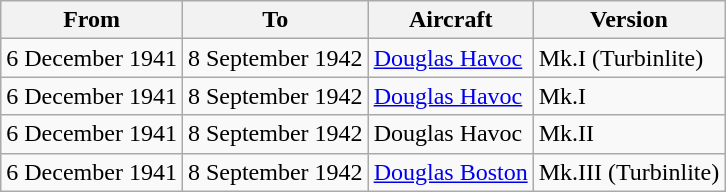<table class="wikitable">
<tr>
<th>From</th>
<th>To</th>
<th>Aircraft</th>
<th>Version</th>
</tr>
<tr>
<td>6 December 1941</td>
<td>8 September 1942</td>
<td><a href='#'>Douglas Havoc</a></td>
<td>Mk.I (Turbinlite)</td>
</tr>
<tr>
<td>6 December 1941</td>
<td>8 September 1942</td>
<td><a href='#'>Douglas Havoc</a></td>
<td>Mk.I</td>
</tr>
<tr>
<td>6 December 1941</td>
<td>8 September 1942</td>
<td>Douglas Havoc</td>
<td>Mk.II</td>
</tr>
<tr>
<td>6 December 1941</td>
<td>8 September 1942</td>
<td><a href='#'>Douglas Boston</a></td>
<td>Mk.III (Turbinlite)</td>
</tr>
</table>
